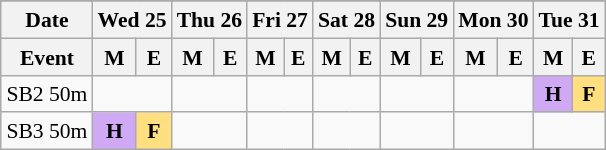<table class="wikitable" style="margin:0.5em auto; font-size:90%; line-height:1.25em;">
<tr align="center">
</tr>
<tr>
<th>Date</th>
<th colspan="2">Wed 25</th>
<th colspan="2">Thu 26</th>
<th colspan="2">Fri 27</th>
<th colspan="2">Sat 28</th>
<th colspan="2">Sun 29</th>
<th colspan="2">Mon 30</th>
<th colspan="2">Tue 31</th>
</tr>
<tr>
<th>Event</th>
<th>M</th>
<th>E</th>
<th>M</th>
<th>E</th>
<th>M</th>
<th>E</th>
<th>M</th>
<th>E</th>
<th>M</th>
<th>E</th>
<th>M</th>
<th>E</th>
<th>M</th>
<th>E</th>
</tr>
<tr align="center">
<td align="left">SB2 50m</td>
<td colspan="2"></td>
<td colspan="2"></td>
<td colspan="2"></td>
<td colspan="2"></td>
<td colspan="2"></td>
<td colspan="2"></td>
<td bgcolor="#D0A9F5"><strong>H</strong></td>
<td bgcolor="#FFDF80"><strong>F</strong></td>
</tr>
<tr align="center">
<td align="left">SB3 50m</td>
<td bgcolor="#D0A9F5"><strong>H</strong></td>
<td bgcolor="#FFDF80"><strong>F</strong></td>
<td colspan="2"></td>
<td colspan="2"></td>
<td colspan="2"></td>
<td colspan="2"></td>
<td colspan="2"></td>
</tr>
</table>
